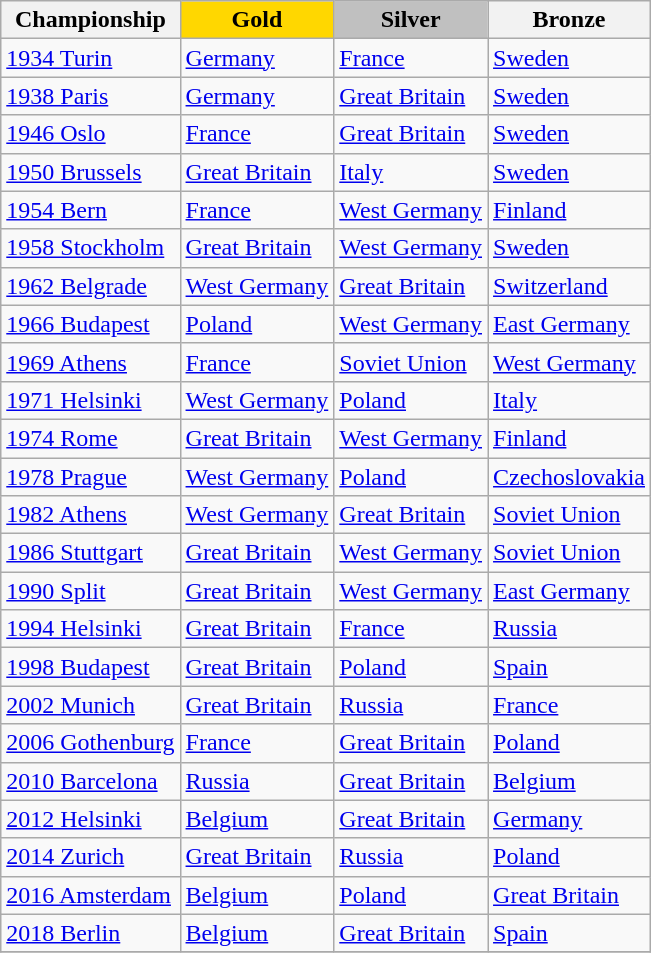<table class="wikitable">
<tr>
<th>Championship</th>
<th style="background:gold">Gold</th>
<th style="background:silver">Silver</th>
<th style="background:bronze">Bronze</th>
</tr>
<tr>
<td> <a href='#'>1934 Turin</a></td>
<td> <a href='#'>Germany</a></td>
<td> <a href='#'>France</a></td>
<td> <a href='#'>Sweden</a></td>
</tr>
<tr>
<td> <a href='#'>1938 Paris</a></td>
<td> <a href='#'>Germany</a></td>
<td> <a href='#'>Great Britain</a></td>
<td> <a href='#'>Sweden</a></td>
</tr>
<tr>
<td> <a href='#'>1946 Oslo</a></td>
<td> <a href='#'>France</a></td>
<td> <a href='#'>Great Britain</a></td>
<td> <a href='#'>Sweden</a></td>
</tr>
<tr>
<td> <a href='#'>1950 Brussels</a></td>
<td> <a href='#'>Great Britain</a></td>
<td> <a href='#'>Italy</a></td>
<td> <a href='#'>Sweden</a></td>
</tr>
<tr>
<td> <a href='#'>1954 Bern</a></td>
<td> <a href='#'>France</a></td>
<td> <a href='#'>West Germany</a></td>
<td> <a href='#'>Finland</a></td>
</tr>
<tr>
<td> <a href='#'>1958 Stockholm</a></td>
<td> <a href='#'>Great Britain</a></td>
<td> <a href='#'>West Germany</a></td>
<td> <a href='#'>Sweden</a></td>
</tr>
<tr>
<td> <a href='#'>1962 Belgrade</a></td>
<td> <a href='#'>West Germany</a></td>
<td> <a href='#'>Great Britain</a></td>
<td> <a href='#'>Switzerland</a></td>
</tr>
<tr>
<td> <a href='#'>1966 Budapest</a></td>
<td> <a href='#'>Poland</a></td>
<td> <a href='#'>West Germany</a></td>
<td> <a href='#'>East Germany</a></td>
</tr>
<tr>
<td> <a href='#'>1969 Athens</a></td>
<td> <a href='#'>France</a></td>
<td> <a href='#'>Soviet Union</a></td>
<td> <a href='#'>West Germany</a></td>
</tr>
<tr>
<td> <a href='#'>1971 Helsinki</a></td>
<td> <a href='#'>West Germany</a></td>
<td> <a href='#'>Poland</a></td>
<td> <a href='#'>Italy</a></td>
</tr>
<tr>
<td> <a href='#'>1974 Rome</a></td>
<td> <a href='#'>Great Britain</a></td>
<td> <a href='#'>West Germany</a></td>
<td> <a href='#'>Finland</a></td>
</tr>
<tr>
<td> <a href='#'>1978 Prague</a></td>
<td> <a href='#'>West Germany</a></td>
<td> <a href='#'>Poland</a></td>
<td> <a href='#'>Czechoslovakia</a></td>
</tr>
<tr>
<td> <a href='#'>1982 Athens</a></td>
<td> <a href='#'>West Germany</a></td>
<td> <a href='#'>Great Britain</a></td>
<td> <a href='#'>Soviet Union</a></td>
</tr>
<tr>
<td> <a href='#'>1986 Stuttgart</a></td>
<td> <a href='#'>Great Britain</a></td>
<td> <a href='#'>West Germany</a></td>
<td> <a href='#'>Soviet Union</a></td>
</tr>
<tr>
<td> <a href='#'>1990 Split</a></td>
<td> <a href='#'>Great Britain</a></td>
<td> <a href='#'>West Germany</a></td>
<td> <a href='#'>East Germany</a></td>
</tr>
<tr>
<td> <a href='#'>1994 Helsinki</a></td>
<td> <a href='#'>Great Britain</a></td>
<td> <a href='#'>France</a></td>
<td> <a href='#'>Russia</a></td>
</tr>
<tr>
<td> <a href='#'>1998 Budapest</a></td>
<td> <a href='#'>Great Britain</a></td>
<td> <a href='#'>Poland</a></td>
<td> <a href='#'>Spain</a></td>
</tr>
<tr>
<td> <a href='#'>2002 Munich</a></td>
<td> <a href='#'>Great Britain</a></td>
<td> <a href='#'>Russia</a></td>
<td> <a href='#'>France</a></td>
</tr>
<tr>
<td> <a href='#'>2006 Gothenburg</a></td>
<td> <a href='#'>France</a></td>
<td> <a href='#'>Great Britain</a></td>
<td> <a href='#'>Poland</a></td>
</tr>
<tr>
<td> <a href='#'>2010 Barcelona</a></td>
<td> <a href='#'>Russia</a></td>
<td> <a href='#'>Great Britain</a></td>
<td> <a href='#'>Belgium</a></td>
</tr>
<tr>
<td> <a href='#'>2012 Helsinki</a></td>
<td> <a href='#'>Belgium</a></td>
<td> <a href='#'>Great Britain</a></td>
<td> <a href='#'>Germany</a></td>
</tr>
<tr>
<td> <a href='#'>2014 Zurich</a></td>
<td> <a href='#'>Great Britain</a></td>
<td> <a href='#'>Russia</a></td>
<td> <a href='#'>Poland</a></td>
</tr>
<tr>
<td> <a href='#'>2016 Amsterdam</a></td>
<td> <a href='#'>Belgium</a></td>
<td> <a href='#'>Poland</a></td>
<td> <a href='#'>Great Britain</a></td>
</tr>
<tr>
<td> <a href='#'>2018 Berlin</a></td>
<td> <a href='#'>Belgium</a></td>
<td> <a href='#'>Great Britain</a></td>
<td> <a href='#'>Spain</a></td>
</tr>
<tr>
</tr>
</table>
